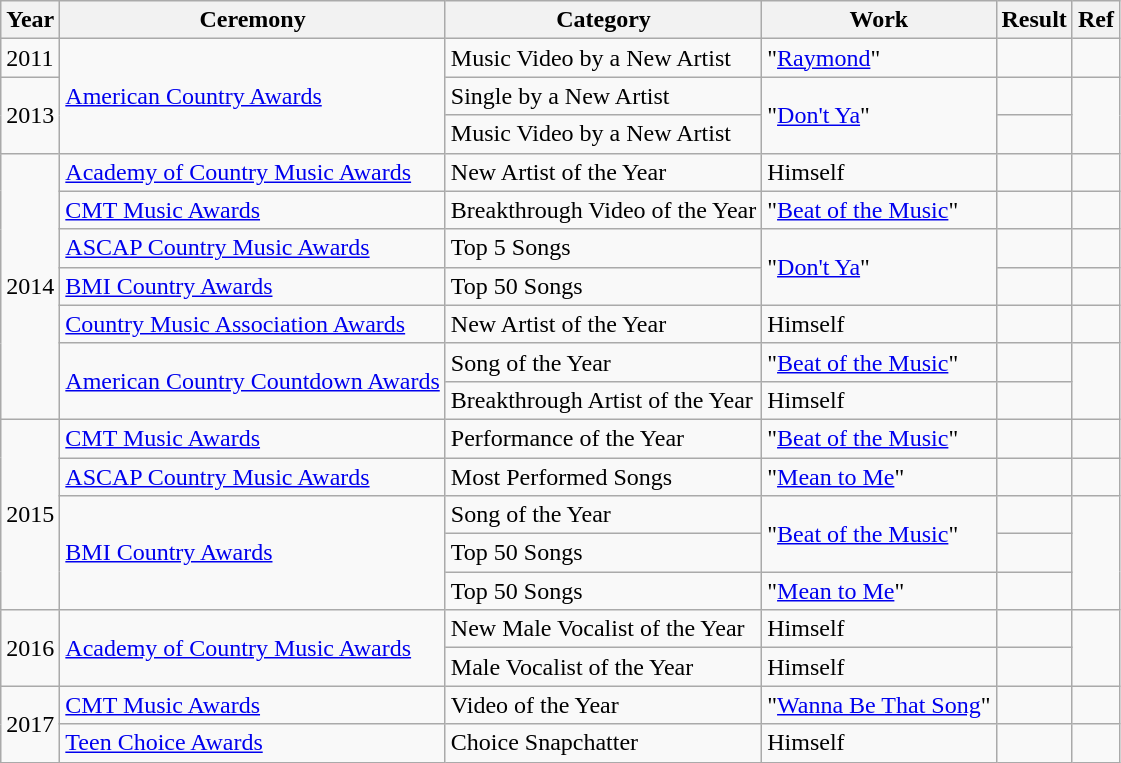<table class="wikitable">
<tr>
<th>Year</th>
<th>Ceremony</th>
<th>Category</th>
<th>Work</th>
<th>Result</th>
<th>Ref</th>
</tr>
<tr>
<td>2011</td>
<td rowspan="3"><a href='#'>American Country Awards</a></td>
<td>Music Video by a New Artist</td>
<td>"<a href='#'>Raymond</a>"</td>
<td></td>
<td></td>
</tr>
<tr>
<td rowspan="2">2013</td>
<td>Single by a New Artist</td>
<td rowspan="2">"<a href='#'>Don't Ya</a>"</td>
<td></td>
<td rowspan="2"></td>
</tr>
<tr>
<td>Music Video by a New Artist</td>
<td></td>
</tr>
<tr>
<td rowspan="7">2014</td>
<td><a href='#'>Academy of Country Music Awards</a></td>
<td>New Artist of the Year</td>
<td>Himself</td>
<td></td>
<td></td>
</tr>
<tr>
<td><a href='#'>CMT Music Awards</a></td>
<td>Breakthrough Video of the Year</td>
<td>"<a href='#'>Beat of the Music</a>"</td>
<td></td>
<td></td>
</tr>
<tr>
<td><a href='#'>ASCAP Country Music Awards</a></td>
<td>Top 5 Songs</td>
<td rowspan="2">"<a href='#'>Don't Ya</a>"</td>
<td></td>
<td></td>
</tr>
<tr>
<td><a href='#'>BMI Country Awards</a></td>
<td>Top 50 Songs</td>
<td></td>
<td></td>
</tr>
<tr>
<td><a href='#'>Country Music Association Awards</a></td>
<td>New Artist of the Year</td>
<td>Himself</td>
<td></td>
<td></td>
</tr>
<tr>
<td rowspan="2"><a href='#'>American Country Countdown Awards</a></td>
<td>Song of the Year</td>
<td>"<a href='#'>Beat of the Music</a>"</td>
<td></td>
<td rowspan="2"></td>
</tr>
<tr>
<td>Breakthrough Artist of the Year</td>
<td>Himself</td>
<td></td>
</tr>
<tr>
<td rowspan="5">2015</td>
<td><a href='#'>CMT Music Awards</a></td>
<td>Performance of the Year</td>
<td>"<a href='#'>Beat of the Music</a>" </td>
<td></td>
<td></td>
</tr>
<tr>
<td><a href='#'>ASCAP Country Music Awards</a></td>
<td>Most Performed Songs</td>
<td>"<a href='#'>Mean to Me</a>"</td>
<td></td>
<td></td>
</tr>
<tr>
<td rowspan="3"><a href='#'>BMI Country Awards</a></td>
<td>Song of the Year</td>
<td rowspan="2">"<a href='#'>Beat of the Music</a>"</td>
<td></td>
<td rowspan="3"></td>
</tr>
<tr>
<td>Top 50 Songs</td>
<td></td>
</tr>
<tr>
<td>Top 50 Songs</td>
<td>"<a href='#'>Mean to Me</a>"</td>
<td></td>
</tr>
<tr>
<td rowspan="2">2016</td>
<td rowspan="2"><a href='#'>Academy of Country Music Awards</a></td>
<td>New Male Vocalist of the Year</td>
<td>Himself</td>
<td></td>
<td rowspan="2"></td>
</tr>
<tr>
<td>Male Vocalist of the Year</td>
<td>Himself</td>
<td></td>
</tr>
<tr>
<td rowspan="2">2017</td>
<td><a href='#'>CMT Music Awards</a></td>
<td>Video of the Year</td>
<td>"<a href='#'>Wanna Be That Song</a>"</td>
<td></td>
<td></td>
</tr>
<tr>
<td><a href='#'>Teen Choice Awards</a></td>
<td>Choice Snapchatter</td>
<td>Himself</td>
<td></td>
<td></td>
</tr>
</table>
